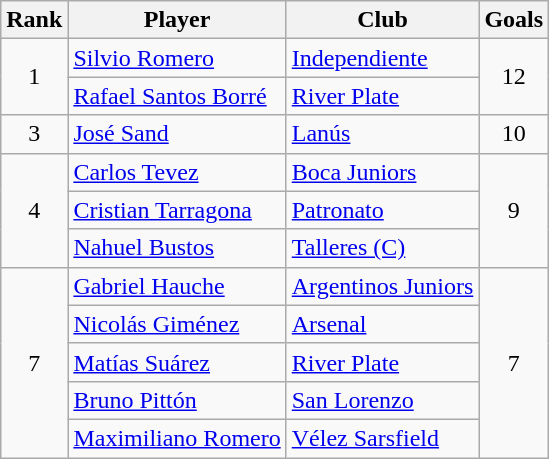<table class="wikitable" border="1">
<tr>
<th>Rank</th>
<th>Player</th>
<th>Club</th>
<th>Goals</th>
</tr>
<tr>
<td align=center rowspan=2>1</td>
<td> <a href='#'>Silvio Romero</a></td>
<td><a href='#'>Independiente</a></td>
<td align=center rowspan=2>12</td>
</tr>
<tr>
<td> <a href='#'>Rafael Santos Borré</a></td>
<td><a href='#'>River Plate</a></td>
</tr>
<tr>
<td align=center>3</td>
<td> <a href='#'>José Sand</a></td>
<td><a href='#'>Lanús</a></td>
<td align=center>10</td>
</tr>
<tr>
<td align=center rowspan=3>4</td>
<td> <a href='#'>Carlos Tevez</a></td>
<td><a href='#'>Boca Juniors</a></td>
<td align=center rowspan=3>9</td>
</tr>
<tr>
<td> <a href='#'>Cristian Tarragona</a></td>
<td><a href='#'>Patronato</a></td>
</tr>
<tr>
<td> <a href='#'>Nahuel Bustos</a></td>
<td><a href='#'>Talleres (C)</a></td>
</tr>
<tr>
<td align=center rowspan=5>7</td>
<td> <a href='#'>Gabriel Hauche</a></td>
<td><a href='#'>Argentinos Juniors</a></td>
<td align=center rowspan=5>7</td>
</tr>
<tr>
<td> <a href='#'>Nicolás Giménez</a></td>
<td><a href='#'>Arsenal</a></td>
</tr>
<tr>
<td> <a href='#'>Matías Suárez</a></td>
<td><a href='#'>River Plate</a></td>
</tr>
<tr>
<td> <a href='#'>Bruno Pittón</a></td>
<td><a href='#'>San Lorenzo</a></td>
</tr>
<tr>
<td> <a href='#'>Maximiliano Romero</a></td>
<td><a href='#'>Vélez Sarsfield</a></td>
</tr>
</table>
